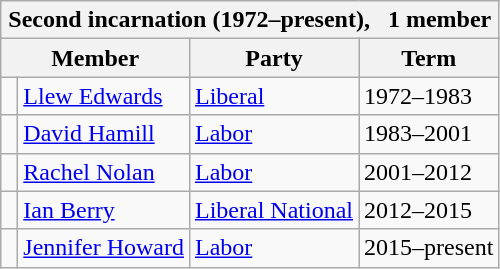<table class="wikitable">
<tr>
<th colspan="4">Second incarnation (1972–present),   1 member</th>
</tr>
<tr>
<th colspan="2">Member</th>
<th>Party</th>
<th>Term</th>
</tr>
<tr>
<td> </td>
<td><a href='#'>Llew Edwards</a></td>
<td><a href='#'>Liberal</a></td>
<td>1972–1983</td>
</tr>
<tr>
<td> </td>
<td><a href='#'>David Hamill</a></td>
<td><a href='#'>Labor</a></td>
<td>1983–2001</td>
</tr>
<tr>
<td> </td>
<td><a href='#'>Rachel Nolan</a></td>
<td><a href='#'>Labor</a></td>
<td>2001–2012</td>
</tr>
<tr>
<td> </td>
<td><a href='#'>Ian Berry</a></td>
<td><a href='#'>Liberal National</a></td>
<td>2012–2015</td>
</tr>
<tr>
<td> </td>
<td><a href='#'>Jennifer Howard</a></td>
<td><a href='#'>Labor</a></td>
<td>2015–present</td>
</tr>
</table>
